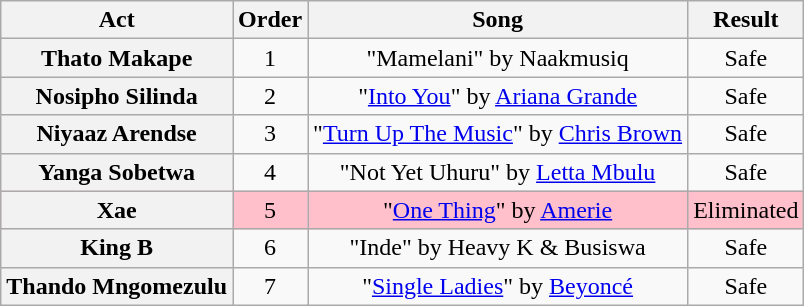<table class="wikitable plainrowheaders" style="text-align:center;">
<tr>
<th scope="col">Act</th>
<th scope="col">Order</th>
<th scope="col">Song</th>
<th scope="col">Result</th>
</tr>
<tr>
<th scope=row>Thato Makape</th>
<td>1</td>
<td>"Mamelani" by Naakmusiq</td>
<td>Safe</td>
</tr>
<tr>
<th scope=row>Nosipho Silinda</th>
<td>2</td>
<td>"<a href='#'>Into You</a>" by <a href='#'>Ariana Grande</a></td>
<td>Safe</td>
</tr>
<tr>
<th scope=row>Niyaaz Arendse</th>
<td>3</td>
<td>"<a href='#'>Turn Up The Music</a>" by <a href='#'>Chris Brown</a></td>
<td>Safe</td>
</tr>
<tr>
<th scope=row>Yanga Sobetwa</th>
<td>4</td>
<td>"Not Yet Uhuru" by <a href='#'>Letta Mbulu</a></td>
<td>Safe</td>
</tr>
<tr style="background: pink">
<th scope=row>Xae</th>
<td>5</td>
<td>"<a href='#'>One Thing</a>" by <a href='#'>Amerie</a></td>
<td>Eliminated</td>
</tr>
<tr>
<th scope=row>King B</th>
<td>6</td>
<td>"Inde" by Heavy K & Busiswa</td>
<td>Safe</td>
</tr>
<tr>
<th scope=row>Thando Mngomezulu</th>
<td>7</td>
<td>"<a href='#'>Single Ladies</a>" by <a href='#'>Beyoncé</a></td>
<td>Safe</td>
</tr>
</table>
